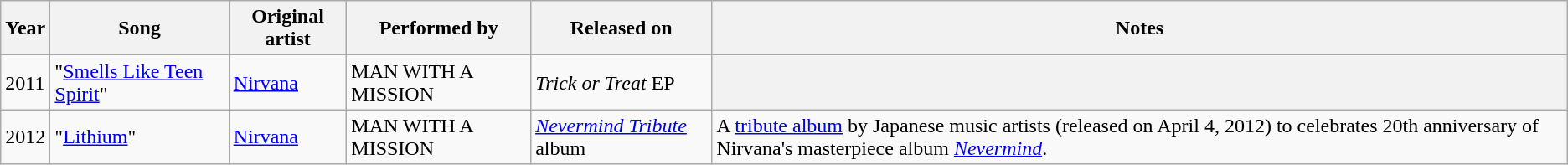<table class="wikitable">
<tr>
<th>Year</th>
<th>Song</th>
<th>Original artist</th>
<th>Performed by</th>
<th>Released on</th>
<th>Notes</th>
</tr>
<tr>
<td>2011</td>
<td>"<a href='#'>Smells Like Teen Spirit</a>"</td>
<td><a href='#'>Nirvana</a></td>
<td>MAN WITH A MISSION</td>
<td><em>Trick or Treat</em> EP</td>
<th></th>
</tr>
<tr>
<td>2012</td>
<td>"<a href='#'>Lithium</a>"</td>
<td><a href='#'>Nirvana</a></td>
<td>MAN WITH A MISSION</td>
<td><em><a href='#'>Nevermind Tribute</a></em> album</td>
<td>A <a href='#'>tribute album</a> by Japanese music artists (released on April 4, 2012) to celebrates 20th anniversary of Nirvana's masterpiece album <em><a href='#'>Nevermind</a></em>.</td>
</tr>
</table>
